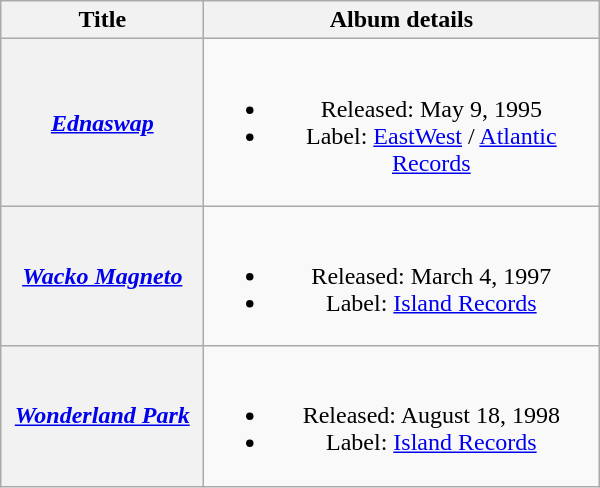<table class="wikitable plainrowheaders" style="text-align:center;">
<tr>
<th scope="col" style="width:8em;">Title</th>
<th scope="col" style="width:16em;">Album details</th>
</tr>
<tr>
<th scope="row"><em><a href='#'>Ednaswap</a></em></th>
<td><br><ul><li>Released: May 9, 1995</li><li>Label: <a href='#'>EastWest</a> / <a href='#'>Atlantic Records</a></li></ul></td>
</tr>
<tr>
<th scope="row"><em><a href='#'>Wacko Magneto</a></em></th>
<td><br><ul><li>Released: March 4, 1997</li><li>Label: <a href='#'>Island Records</a></li></ul></td>
</tr>
<tr>
<th scope="row"><em><a href='#'>Wonderland Park</a></em></th>
<td><br><ul><li>Released: August 18, 1998</li><li>Label: <a href='#'>Island Records</a></li></ul></td>
</tr>
</table>
